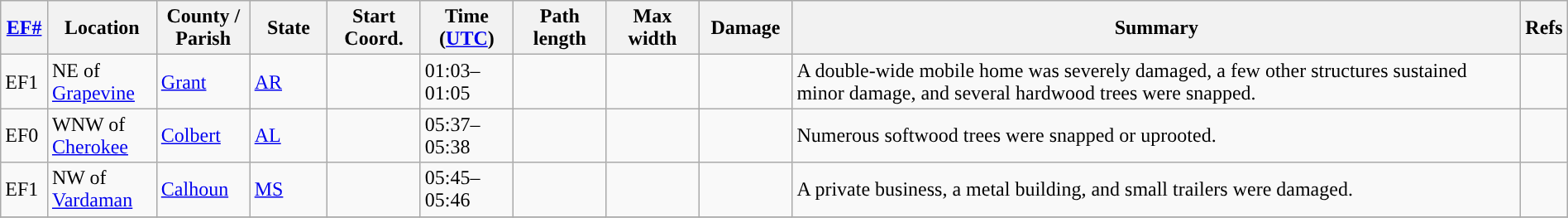<table class="wikitable sortable" style="width:100%;">
<tr>
<th scope="col"  style="width:3%; text-align:center;"><a href='#'>EF#</a></th>
<th scope="col"  style="width:7%; text-align:center;" class="unsortable">Location</th>
<th scope="col"  style="width:6%; text-align:center;" class="unsortable">County / Parish</th>
<th scope="col"  style="width:5%; text-align:center;">State</th>
<th scope="col"  style="width:6%; text-align:center;">Start Coord.</th>
<th scope="col"  style="width:6%; text-align:center;">Time (<a href='#'>UTC</a>)</th>
<th scope="col"  style="width:6%; text-align:center;">Path length</th>
<th scope="col"  style="width:6%; text-align:center;">Max width</th>
<th scope="col"  style="width:6%; text-align:center;">Damage</th>
<th scope="col" class="unsortable" style="width:48%; text-align:center;">Summary</th>
<th scope="col" class="unsortable" style="width:48%; text-align:center;">Refs</th>
</tr>
<tr>
<td>EF1</td>
<td>NE of <a href='#'>Grapevine</a></td>
<td><a href='#'>Grant</a></td>
<td><a href='#'>AR</a></td>
<td></td>
<td>01:03–01:05</td>
<td></td>
<td></td>
<td></td>
<td>A double-wide mobile home was severely damaged, a few other structures sustained minor damage, and several hardwood trees were snapped.</td>
<td></td>
</tr>
<tr>
<td>EF0</td>
<td>WNW of <a href='#'>Cherokee</a></td>
<td><a href='#'>Colbert</a></td>
<td><a href='#'>AL</a></td>
<td></td>
<td>05:37–05:38</td>
<td></td>
<td></td>
<td></td>
<td>Numerous softwood trees were snapped or uprooted.</td>
<td></td>
</tr>
<tr>
<td>EF1</td>
<td>NW of <a href='#'>Vardaman</a></td>
<td><a href='#'>Calhoun</a></td>
<td><a href='#'>MS</a></td>
<td></td>
<td>05:45–05:46</td>
<td></td>
<td></td>
<td></td>
<td>A private business, a metal building, and small trailers were damaged.</td>
<td></td>
</tr>
<tr>
</tr>
</table>
